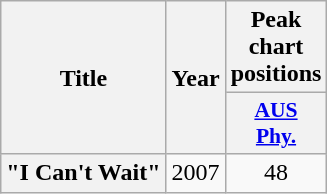<table class="wikitable plainrowheaders" style="text-align:center;">
<tr>
<th scope="col" rowspan="2">Title</th>
<th scope="col" rowspan="2">Year</th>
<th scope="col" colspan="1">Peak chart positions</th>
</tr>
<tr>
<th scope="col" style="width:3em;font-size:90%;"><a href='#'>AUS<br>Phy.</a><br></th>
</tr>
<tr>
<th scope="row">"I Can't Wait"</th>
<td>2007</td>
<td>48</td>
</tr>
</table>
